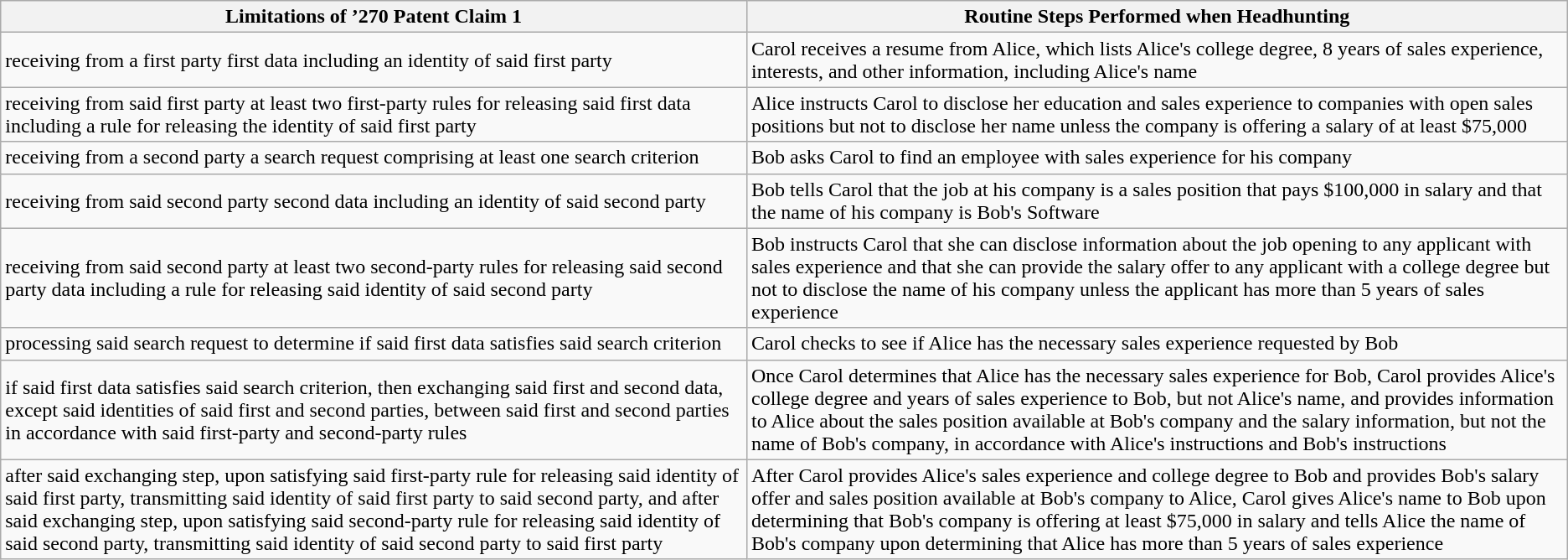<table class="wikitable">
<tr>
<th>Limitations of ’270 Patent Claim 1</th>
<th>Routine Steps Performed when Headhunting</th>
</tr>
<tr>
<td>receiving from a first party first data including an identity of said first party</td>
<td>Carol receives a resume from Alice, which lists Alice's college degree, 8 years of sales experience, interests, and other information, including Alice's name</td>
</tr>
<tr>
<td>receiving from said first party at least two first-party rules for releasing said first data including a rule for releasing the identity of said first party</td>
<td>Alice instructs Carol to disclose her education and sales experience to companies with open sales positions but not to disclose her name unless the company is offering a salary of at least $75,000</td>
</tr>
<tr>
<td>receiving from a second party a search request comprising at least one search criterion</td>
<td>Bob asks Carol to find an employee with sales experience for his company</td>
</tr>
<tr>
<td>receiving from said second party second data including an identity of said second party</td>
<td>Bob tells Carol that the job at his company is a sales position that pays $100,000 in salary and that the name of his company is Bob's Software</td>
</tr>
<tr>
<td>receiving from said second party at least two second-party rules for releasing said second party data including a rule for releasing said identity of said second party</td>
<td>Bob instructs Carol that she can disclose information about the job opening to any applicant with sales experience and that she can provide the salary offer to any applicant with a college degree but not to disclose the name of his company unless the applicant has more than 5 years of sales experience</td>
</tr>
<tr>
<td>processing said search request to determine if said first data satisfies said search criterion</td>
<td>Carol checks to see if Alice has the necessary sales experience requested by Bob</td>
</tr>
<tr>
<td>if said first data satisfies said search criterion, then exchanging said first and second data, except said identities of said first and second parties, between said first and second parties in accordance with said first-party and second-party rules</td>
<td>Once Carol determines that Alice has the necessary sales experience for Bob, Carol provides Alice's college degree and years of sales experience to Bob, but not Alice's name, and provides information to Alice about the sales position available at Bob's company and the salary information, but not the name of Bob's company, in accordance with Alice's instructions and Bob's instructions</td>
</tr>
<tr>
<td>after said exchanging step, upon satisfying said first-party rule for releasing said identity of said first party, transmitting said identity of said first party to said second party, and after said exchanging step, upon satisfying said second-party rule for releasing said identity of said second party, transmitting said identity of said second party to said first party</td>
<td>After Carol provides Alice's sales experience and college degree to Bob and provides Bob's salary offer and sales position available at Bob's company to Alice, Carol gives Alice's name to Bob upon determining that Bob's company is offering at least $75,000 in salary and tells Alice the name of Bob's company upon determining that Alice has more than 5 years of sales experience</td>
</tr>
</table>
